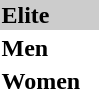<table>
<tr bgcolor="#cccccc">
<td colspan=4><strong>Elite</strong></td>
</tr>
<tr>
<th scope=row style="text-align:left">Men</th>
<td></td>
<td></td>
<td></td>
</tr>
<tr>
<th scope=row style="text-align:left">Women</th>
<td></td>
<td></td>
<td></td>
</tr>
</table>
